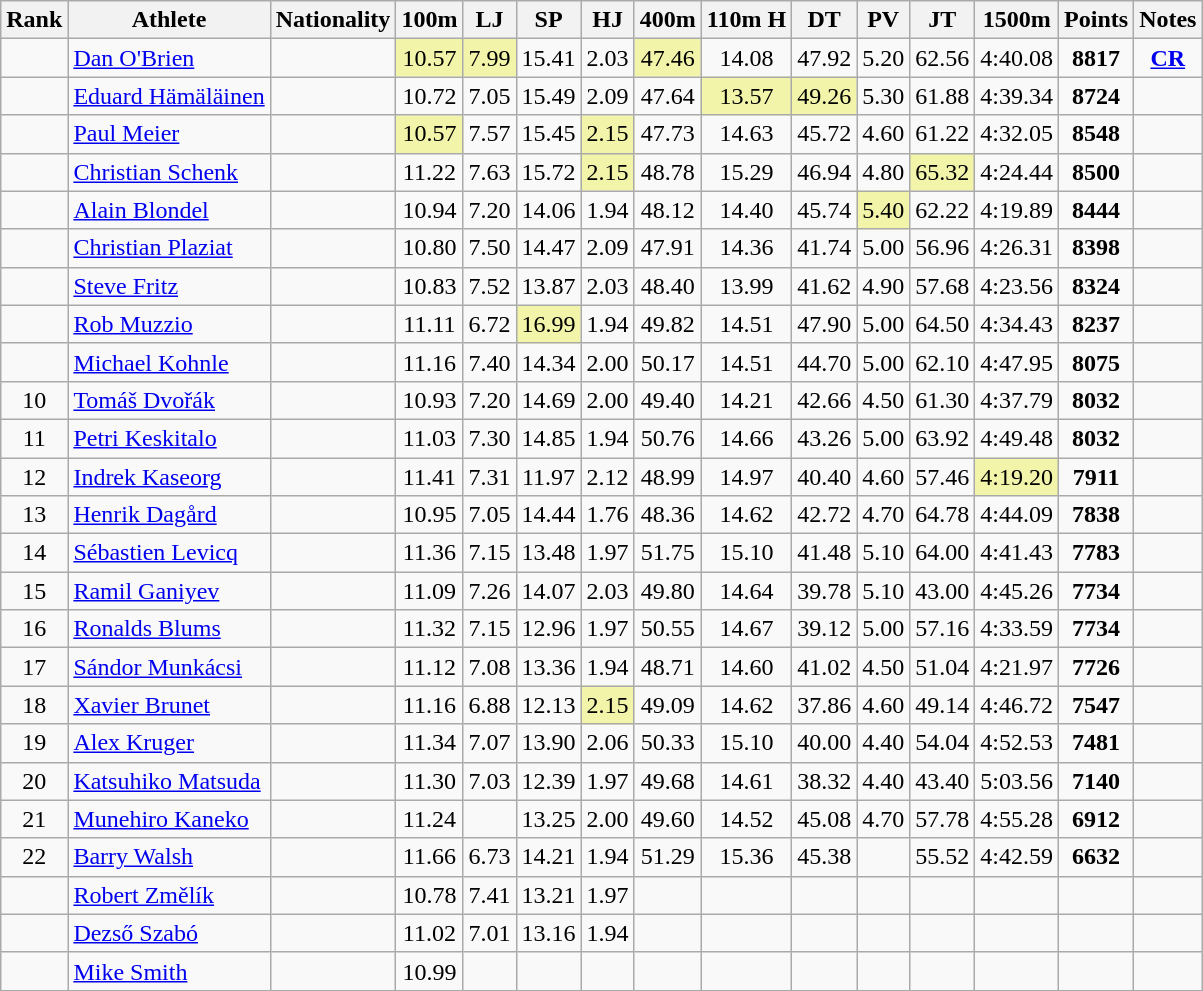<table class="wikitable sortable" style=" text-align:center;">
<tr>
<th>Rank</th>
<th>Athlete</th>
<th>Nationality</th>
<th>100m</th>
<th>LJ</th>
<th>SP</th>
<th>HJ</th>
<th>400m</th>
<th>110m H</th>
<th>DT</th>
<th>PV</th>
<th>JT</th>
<th>1500m</th>
<th>Points</th>
<th>Notes</th>
</tr>
<tr>
<td></td>
<td align=left><a href='#'>Dan O'Brien</a></td>
<td align=left></td>
<td bgcolor=#F2F5A9>10.57</td>
<td bgcolor=#F2F5A9>7.99</td>
<td>15.41</td>
<td>2.03</td>
<td bgcolor=#F2F5A9>47.46</td>
<td>14.08</td>
<td>47.92</td>
<td>5.20</td>
<td>62.56</td>
<td>4:40.08</td>
<td><strong>8817</strong></td>
<td><strong><a href='#'>CR</a></strong></td>
</tr>
<tr>
<td></td>
<td align=left><a href='#'>Eduard Hämäläinen</a></td>
<td align=left></td>
<td>10.72</td>
<td>7.05</td>
<td>15.49</td>
<td>2.09</td>
<td>47.64</td>
<td bgcolor=#F2F5A9>13.57</td>
<td bgcolor=#F2F5A9>49.26</td>
<td>5.30</td>
<td>61.88</td>
<td>4:39.34</td>
<td><strong>8724</strong></td>
<td></td>
</tr>
<tr>
<td></td>
<td align=left><a href='#'>Paul Meier</a></td>
<td align=left></td>
<td bgcolor=#F2F5A9>10.57</td>
<td>7.57</td>
<td>15.45</td>
<td bgcolor=#F2F5A9>2.15</td>
<td>47.73</td>
<td>14.63</td>
<td>45.72</td>
<td>4.60</td>
<td>61.22</td>
<td>4:32.05</td>
<td><strong>8548</strong></td>
<td></td>
</tr>
<tr>
<td></td>
<td align=left><a href='#'>Christian Schenk</a></td>
<td align=left></td>
<td>11.22</td>
<td>7.63</td>
<td>15.72</td>
<td bgcolor=#F2F5A9>2.15</td>
<td>48.78</td>
<td>15.29</td>
<td>46.94</td>
<td>4.80</td>
<td bgcolor=#F2F5A9>65.32</td>
<td>4:24.44</td>
<td><strong>8500</strong></td>
<td></td>
</tr>
<tr>
<td></td>
<td align=left><a href='#'>Alain Blondel</a></td>
<td align=left></td>
<td>10.94</td>
<td>7.20</td>
<td>14.06</td>
<td>1.94</td>
<td>48.12</td>
<td>14.40</td>
<td>45.74</td>
<td bgcolor=#F2F5A9>5.40</td>
<td>62.22</td>
<td>4:19.89</td>
<td><strong>8444</strong></td>
<td></td>
</tr>
<tr>
<td></td>
<td align=left><a href='#'>Christian Plaziat</a></td>
<td align=left></td>
<td>10.80</td>
<td>7.50</td>
<td>14.47</td>
<td>2.09</td>
<td>47.91</td>
<td>14.36</td>
<td>41.74</td>
<td>5.00</td>
<td>56.96</td>
<td>4:26.31</td>
<td><strong>8398</strong></td>
<td></td>
</tr>
<tr>
<td></td>
<td align=left><a href='#'>Steve Fritz</a></td>
<td align=left></td>
<td>10.83</td>
<td>7.52</td>
<td>13.87</td>
<td>2.03</td>
<td>48.40</td>
<td>13.99</td>
<td>41.62</td>
<td>4.90</td>
<td>57.68</td>
<td>4:23.56</td>
<td><strong>8324</strong></td>
<td></td>
</tr>
<tr>
<td></td>
<td align=left><a href='#'>Rob Muzzio</a></td>
<td align=left></td>
<td>11.11</td>
<td>6.72</td>
<td bgcolor=#F2F5A9>16.99</td>
<td>1.94</td>
<td>49.82</td>
<td>14.51</td>
<td>47.90</td>
<td>5.00</td>
<td>64.50</td>
<td>4:34.43</td>
<td><strong>8237</strong></td>
<td></td>
</tr>
<tr>
<td></td>
<td align=left><a href='#'>Michael Kohnle</a></td>
<td align=left></td>
<td>11.16</td>
<td>7.40</td>
<td>14.34</td>
<td>2.00</td>
<td>50.17</td>
<td>14.51</td>
<td>44.70</td>
<td>5.00</td>
<td>62.10</td>
<td>4:47.95</td>
<td><strong>8075</strong></td>
<td></td>
</tr>
<tr>
<td>10</td>
<td align=left><a href='#'>Tomáš Dvořák</a></td>
<td align=left></td>
<td>10.93</td>
<td>7.20</td>
<td>14.69</td>
<td>2.00</td>
<td>49.40</td>
<td>14.21</td>
<td>42.66</td>
<td>4.50</td>
<td>61.30</td>
<td>4:37.79</td>
<td><strong>8032</strong></td>
<td></td>
</tr>
<tr>
<td>11</td>
<td align=left><a href='#'>Petri Keskitalo</a></td>
<td align=left></td>
<td>11.03</td>
<td>7.30</td>
<td>14.85</td>
<td>1.94</td>
<td>50.76</td>
<td>14.66</td>
<td>43.26</td>
<td>5.00</td>
<td>63.92</td>
<td>4:49.48</td>
<td><strong>8032</strong></td>
<td></td>
</tr>
<tr>
<td>12</td>
<td align=left><a href='#'>Indrek Kaseorg</a></td>
<td align=left></td>
<td>11.41</td>
<td>7.31</td>
<td>11.97</td>
<td>2.12</td>
<td>48.99</td>
<td>14.97</td>
<td>40.40</td>
<td>4.60</td>
<td>57.46</td>
<td bgcolor=#F2F5A9>4:19.20</td>
<td><strong>7911</strong></td>
<td></td>
</tr>
<tr>
<td>13</td>
<td align=left><a href='#'>Henrik Dagård</a></td>
<td align=left></td>
<td>10.95</td>
<td>7.05</td>
<td>14.44</td>
<td>1.76</td>
<td>48.36</td>
<td>14.62</td>
<td>42.72</td>
<td>4.70</td>
<td>64.78</td>
<td>4:44.09</td>
<td><strong>7838</strong></td>
<td></td>
</tr>
<tr>
<td>14</td>
<td align=left><a href='#'>Sébastien Levicq</a></td>
<td align=left></td>
<td>11.36</td>
<td>7.15</td>
<td>13.48</td>
<td>1.97</td>
<td>51.75</td>
<td>15.10</td>
<td>41.48</td>
<td>5.10</td>
<td>64.00</td>
<td>4:41.43</td>
<td><strong>7783</strong></td>
<td></td>
</tr>
<tr>
<td>15</td>
<td align=left><a href='#'>Ramil Ganiyev</a></td>
<td align=left></td>
<td>11.09</td>
<td>7.26</td>
<td>14.07</td>
<td>2.03</td>
<td>49.80</td>
<td>14.64</td>
<td>39.78</td>
<td>5.10</td>
<td>43.00</td>
<td>4:45.26</td>
<td><strong>7734</strong></td>
<td></td>
</tr>
<tr>
<td>16</td>
<td align=left><a href='#'>Ronalds Blums</a></td>
<td align=left></td>
<td>11.32</td>
<td>7.15</td>
<td>12.96</td>
<td>1.97</td>
<td>50.55</td>
<td>14.67</td>
<td>39.12</td>
<td>5.00</td>
<td>57.16</td>
<td>4:33.59</td>
<td><strong>7734</strong></td>
<td></td>
</tr>
<tr>
<td>17</td>
<td align=left><a href='#'>Sándor Munkácsi</a></td>
<td align=left></td>
<td>11.12</td>
<td>7.08</td>
<td>13.36</td>
<td>1.94</td>
<td>48.71</td>
<td>14.60</td>
<td>41.02</td>
<td>4.50</td>
<td>51.04</td>
<td>4:21.97</td>
<td><strong>7726</strong></td>
<td></td>
</tr>
<tr>
<td>18</td>
<td align=left><a href='#'>Xavier Brunet</a></td>
<td align=left></td>
<td>11.16</td>
<td>6.88</td>
<td>12.13</td>
<td bgcolor=#F2F5A9>2.15</td>
<td>49.09</td>
<td>14.62</td>
<td>37.86</td>
<td>4.60</td>
<td>49.14</td>
<td>4:46.72</td>
<td><strong>7547</strong></td>
<td></td>
</tr>
<tr>
<td>19</td>
<td align=left><a href='#'>Alex Kruger</a></td>
<td align=left></td>
<td>11.34</td>
<td>7.07</td>
<td>13.90</td>
<td>2.06</td>
<td>50.33</td>
<td>15.10</td>
<td>40.00</td>
<td>4.40</td>
<td>54.04</td>
<td>4:52.53</td>
<td><strong>7481</strong></td>
<td></td>
</tr>
<tr>
<td>20</td>
<td align=left><a href='#'>Katsuhiko Matsuda</a></td>
<td align=left></td>
<td>11.30</td>
<td>7.03</td>
<td>12.39</td>
<td>1.97</td>
<td>49.68</td>
<td>14.61</td>
<td>38.32</td>
<td>4.40</td>
<td>43.40</td>
<td>5:03.56</td>
<td><strong>7140</strong></td>
<td></td>
</tr>
<tr>
<td>21</td>
<td align=left><a href='#'>Munehiro Kaneko</a></td>
<td align=left></td>
<td>11.24</td>
<td></td>
<td>13.25</td>
<td>2.00</td>
<td>49.60</td>
<td>14.52</td>
<td>45.08</td>
<td>4.70</td>
<td>57.78</td>
<td>4:55.28</td>
<td><strong>6912</strong></td>
<td></td>
</tr>
<tr>
<td>22</td>
<td align=left><a href='#'>Barry Walsh</a></td>
<td align=left></td>
<td>11.66</td>
<td>6.73</td>
<td>14.21</td>
<td>1.94</td>
<td>51.29</td>
<td>15.36</td>
<td>45.38</td>
<td></td>
<td>55.52</td>
<td>4:42.59</td>
<td><strong>6632</strong></td>
<td></td>
</tr>
<tr>
<td></td>
<td align=left><a href='#'>Robert Změlík</a></td>
<td align=left></td>
<td>10.78</td>
<td>7.41</td>
<td>13.21</td>
<td>1.97</td>
<td></td>
<td></td>
<td></td>
<td></td>
<td></td>
<td></td>
<td><strong></strong></td>
<td></td>
</tr>
<tr>
<td></td>
<td align=left><a href='#'>Dezső Szabó</a></td>
<td align=left></td>
<td>11.02</td>
<td>7.01</td>
<td>13.16</td>
<td>1.94</td>
<td></td>
<td></td>
<td></td>
<td></td>
<td></td>
<td></td>
<td><strong></strong></td>
<td></td>
</tr>
<tr>
<td></td>
<td align=left><a href='#'>Mike Smith</a></td>
<td align=left></td>
<td>10.99</td>
<td></td>
<td></td>
<td></td>
<td></td>
<td></td>
<td></td>
<td></td>
<td></td>
<td></td>
<td><strong></strong></td>
<td></td>
</tr>
</table>
